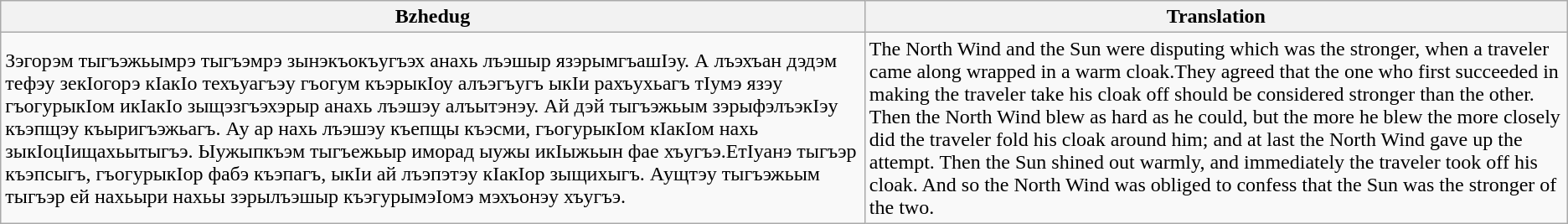<table class="wikitable">
<tr>
<th>Bzhedug</th>
<th>Translation</th>
</tr>
<tr>
<td>Зэгорэм тыгъэжьымрэ тыгъэмрэ зынэкъокъугъэх анахь лъэшыр язэрымгъашIэу. А лъэхъан дэдэм тефэу зекIогорэ кIакIо техъуагъэу гъогум къэрыкIоу алъэгъугъ ыкIи рахъухьагъ тIумэ язэу гъогурыкIом икIакIо зыщэзгъэхэрыр анахь лъэшэу алъытэнэу. Ай дэй тыгъэжьым зэрыфэлъэкIэу къэпщэу къыригъэжьагъ. Ау ар нахь лъэшэу къепщы къэсми, гъогурыкIом кIакIом нахь зыкIоцIищахьытыгъэ. Ыужыпкъэм тыгъежьыр иморад ыужы икIыжьын фае хъугъэ.ЕтIуанэ тыгъэр къэпсыгъ, гъогурыкIор фабэ къэпагъ, ыкIи ай лъэпэтэу кIакIор зыщихыгъ. Аущтэу тыгъэжьым тыгъэр ей нахьыри нахьы зэрылъэшыр къэгурымэIомэ мэхъонэу хъугъэ.</td>
<td>The North Wind and the Sun were disputing which was the stronger, when a traveler came along wrapped in a warm cloak.They agreed that the one who first succeeded in making the traveler take his cloak off should be considered stronger than the other. Then the North Wind blew as hard as he could, but the more he blew the more closely did the traveler fold his cloak around him; and at last the North Wind gave up the attempt. Then the Sun shined out warmly, and immediately the traveler took off his cloak. And so the North Wind was obliged to confess that the Sun was the stronger of the two.</td>
</tr>
</table>
